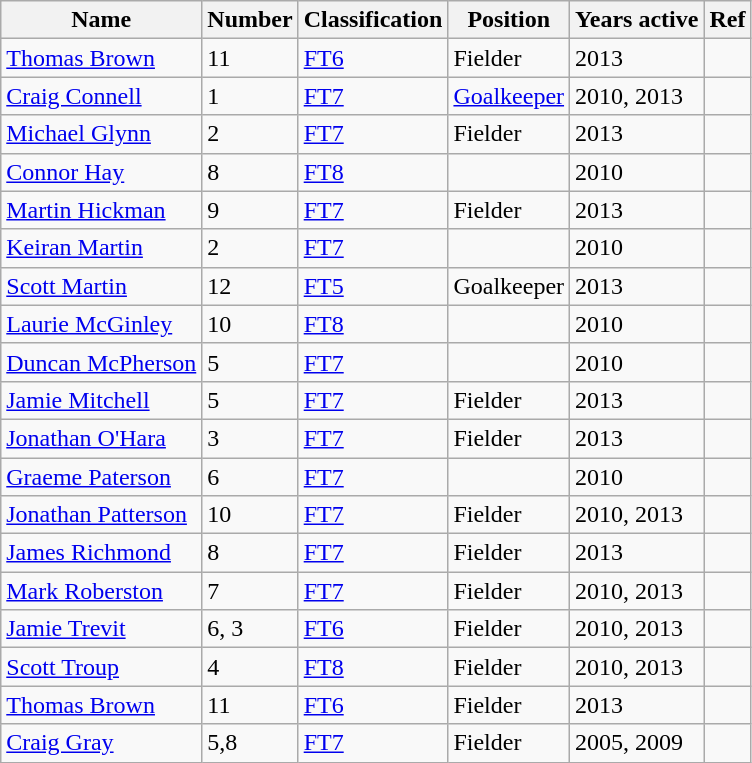<table class="wikitable">
<tr>
<th>Name</th>
<th>Number</th>
<th>Classification</th>
<th>Position</th>
<th>Years active</th>
<th>Ref</th>
</tr>
<tr>
<td><a href='#'>Thomas Brown</a></td>
<td>11</td>
<td><a href='#'>FT6</a></td>
<td>Fielder</td>
<td>2013</td>
<td></td>
</tr>
<tr>
<td><a href='#'>Craig Connell</a></td>
<td>1</td>
<td><a href='#'>FT7</a></td>
<td><a href='#'>Goalkeeper</a></td>
<td>2010, 2013</td>
<td></td>
</tr>
<tr>
<td><a href='#'>Michael Glynn</a></td>
<td>2</td>
<td><a href='#'>FT7</a></td>
<td>Fielder</td>
<td>2013</td>
<td></td>
</tr>
<tr>
<td><a href='#'>Connor Hay</a></td>
<td>8</td>
<td><a href='#'>FT8</a></td>
<td></td>
<td>2010</td>
<td></td>
</tr>
<tr>
<td><a href='#'>Martin Hickman</a></td>
<td>9</td>
<td><a href='#'>FT7</a></td>
<td>Fielder</td>
<td>2013</td>
<td></td>
</tr>
<tr>
<td><a href='#'>Keiran Martin</a></td>
<td>2</td>
<td><a href='#'>FT7</a></td>
<td></td>
<td>2010</td>
<td></td>
</tr>
<tr>
<td><a href='#'>Scott Martin</a></td>
<td>12</td>
<td><a href='#'>FT5</a></td>
<td>Goalkeeper</td>
<td>2013</td>
<td></td>
</tr>
<tr>
<td><a href='#'>Laurie McGinley</a></td>
<td>10</td>
<td><a href='#'>FT8</a></td>
<td></td>
<td>2010</td>
<td></td>
</tr>
<tr>
<td><a href='#'>Duncan McPherson</a></td>
<td>5</td>
<td><a href='#'>FT7</a></td>
<td></td>
<td>2010</td>
<td></td>
</tr>
<tr>
<td><a href='#'>Jamie Mitchell</a></td>
<td>5</td>
<td><a href='#'>FT7</a></td>
<td>Fielder</td>
<td>2013</td>
<td></td>
</tr>
<tr>
<td><a href='#'>Jonathan O'Hara</a></td>
<td>3</td>
<td><a href='#'>FT7</a></td>
<td>Fielder</td>
<td>2013</td>
<td></td>
</tr>
<tr>
<td><a href='#'>Graeme Paterson</a></td>
<td>6</td>
<td><a href='#'>FT7</a></td>
<td></td>
<td>2010</td>
<td></td>
</tr>
<tr>
<td><a href='#'>Jonathan Patterson</a></td>
<td>10</td>
<td><a href='#'>FT7</a></td>
<td>Fielder</td>
<td>2010, 2013</td>
<td></td>
</tr>
<tr>
<td><a href='#'>James Richmond</a></td>
<td>8</td>
<td><a href='#'>FT7</a></td>
<td>Fielder</td>
<td>2013</td>
<td></td>
</tr>
<tr>
<td><a href='#'>Mark Roberston</a></td>
<td>7</td>
<td><a href='#'>FT7</a></td>
<td>Fielder</td>
<td>2010, 2013</td>
<td></td>
</tr>
<tr>
<td><a href='#'>Jamie Trevit</a></td>
<td>6, 3</td>
<td><a href='#'>FT6</a></td>
<td>Fielder</td>
<td>2010, 2013</td>
<td></td>
</tr>
<tr>
<td><a href='#'>Scott Troup</a></td>
<td>4</td>
<td><a href='#'>FT8</a></td>
<td>Fielder</td>
<td>2010, 2013</td>
<td></td>
</tr>
<tr>
<td><a href='#'>Thomas Brown</a></td>
<td>11</td>
<td><a href='#'>FT6</a></td>
<td>Fielder</td>
<td>2013</td>
<td></td>
</tr>
<tr>
<td><a href='#'>Craig Gray</a></td>
<td>5,8</td>
<td><a href='#'>FT7</a></td>
<td>Fielder</td>
<td>2005, 2009</td>
<td></td>
</tr>
</table>
